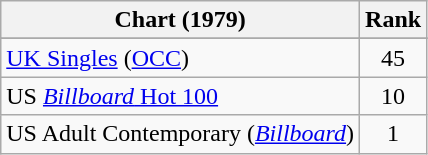<table class="wikitable">
<tr>
<th>Chart (1979)</th>
<th>Rank</th>
</tr>
<tr>
</tr>
<tr>
</tr>
<tr>
<td><a href='#'>UK Singles</a> (<a href='#'>OCC</a>)</td>
<td align="center">45</td>
</tr>
<tr>
<td>US <a href='#'><em>Billboard</em> Hot 100</a></td>
<td align="center">10</td>
</tr>
<tr>
<td>US Adult Contemporary (<em><a href='#'>Billboard</a></em>)</td>
<td align="center">1</td>
</tr>
</table>
